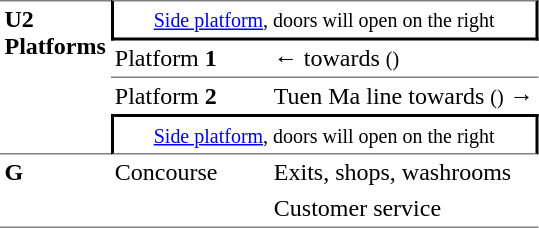<table border=0 cellspacing=0 cellpadding=3>
<tr>
<td style="border-top:solid 1px gray;border-bottom:solid 1px gray;width:50px;vertical-align:top;" rowspan=5><strong>U2<br>Platforms</strong></td>
</tr>
<tr>
<td style="border-top:solid 1px gray;border-right:solid 2px black;border-left:solid 2px black;border-bottom:solid 2px black;text-align:center;" colspan=2><small><a href='#'>Side platform</a>, doors will open on the right</small></td>
</tr>
<tr>
<td style="border-bottom:solid 1px gray;width:100px;">Platform <span><strong>1</strong></span></td>
<td style="border-bottom:solid 1px gray;">←  towards  <small>()</small></td>
</tr>
<tr>
<td style="border-bottom:solid 0px gray;">Platform <span><strong>2</strong></span></td>
<td style="border-bottom:solid 0px gray;">  Tuen Ma line towards  <small>()</small> →</td>
</tr>
<tr>
<td style="border-top:solid 2px black;border-right:solid 2px black;border-left:solid 2px black;border-bottom:solid 1px gray;text-align:center;" colspan=2><small><a href='#'>Side platform</a>, doors will open on the right</small></td>
</tr>
<tr>
<td style="border-bottom:solid 1px gray;vertical-align:top;" rowspan=3><strong>G</strong></td>
<td style="border-bottom:solid 1px gray;vertical-align:top;" rowspan=3>Concourse</td>
<td>Exits, shops, washrooms</td>
</tr>
<tr>
<td style="border-bottom:solid 1px gray;">Customer service</td>
</tr>
</table>
